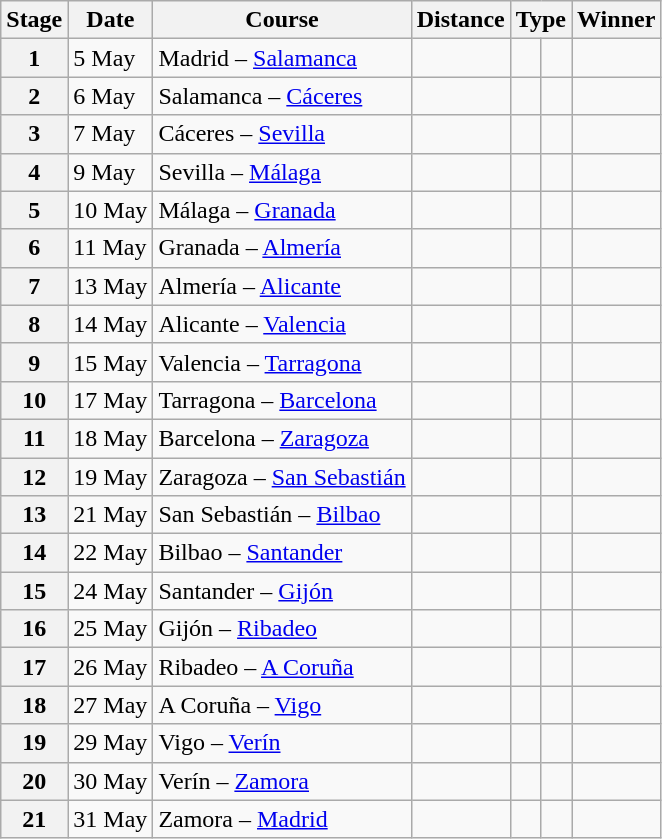<table class="wikitable">
<tr>
<th scope="col">Stage</th>
<th scope="col">Date</th>
<th scope="col">Course</th>
<th scope="col">Distance</th>
<th scope="col" colspan="2">Type</th>
<th scope="col">Winner</th>
</tr>
<tr>
<th scope="row">1</th>
<td>5 May</td>
<td>Madrid – <a href='#'>Salamanca</a></td>
<td style="text-align:center;"></td>
<td></td>
<td></td>
<td></td>
</tr>
<tr>
<th scope="row">2</th>
<td>6 May</td>
<td>Salamanca – <a href='#'>Cáceres</a></td>
<td style="text-align:center;"></td>
<td></td>
<td></td>
<td></td>
</tr>
<tr>
<th scope="row">3</th>
<td>7 May</td>
<td>Cáceres – <a href='#'>Sevilla</a></td>
<td style="text-align:center;"></td>
<td></td>
<td></td>
<td></td>
</tr>
<tr>
<th scope="row">4</th>
<td>9 May</td>
<td>Sevilla – <a href='#'>Málaga</a></td>
<td style="text-align:center;"></td>
<td></td>
<td></td>
<td></td>
</tr>
<tr>
<th scope="row">5</th>
<td>10 May</td>
<td>Málaga – <a href='#'>Granada</a></td>
<td style="text-align:center;"></td>
<td></td>
<td></td>
<td></td>
</tr>
<tr>
<th scope="row">6</th>
<td>11 May</td>
<td>Granada – <a href='#'>Almería</a></td>
<td style="text-align:center;"></td>
<td></td>
<td></td>
<td></td>
</tr>
<tr>
<th scope="row">7</th>
<td>13 May</td>
<td>Almería – <a href='#'>Alicante</a></td>
<td style="text-align:center;"></td>
<td></td>
<td></td>
<td></td>
</tr>
<tr>
<th scope="row">8</th>
<td>14 May</td>
<td>Alicante – <a href='#'>Valencia</a></td>
<td style="text-align:center;"></td>
<td></td>
<td></td>
<td></td>
</tr>
<tr>
<th scope="row">9</th>
<td>15 May</td>
<td>Valencia – <a href='#'>Tarragona</a></td>
<td style="text-align:center;"></td>
<td></td>
<td></td>
<td></td>
</tr>
<tr>
<th scope="row">10</th>
<td>17 May</td>
<td>Tarragona – <a href='#'>Barcelona</a></td>
<td style="text-align:center;"></td>
<td></td>
<td></td>
<td></td>
</tr>
<tr>
<th scope="row">11</th>
<td>18 May</td>
<td>Barcelona – <a href='#'>Zaragoza</a></td>
<td style="text-align:center;"></td>
<td></td>
<td></td>
<td></td>
</tr>
<tr>
<th scope="row">12</th>
<td>19 May</td>
<td>Zaragoza – <a href='#'>San Sebastián</a></td>
<td style="text-align:center;"></td>
<td></td>
<td></td>
<td></td>
</tr>
<tr>
<th scope="row">13</th>
<td>21 May</td>
<td>San Sebastián – <a href='#'>Bilbao</a></td>
<td style="text-align:center;"></td>
<td></td>
<td></td>
<td></td>
</tr>
<tr>
<th scope="row">14</th>
<td>22 May</td>
<td>Bilbao – <a href='#'>Santander</a></td>
<td style="text-align:center;"></td>
<td></td>
<td></td>
<td></td>
</tr>
<tr>
<th scope="row">15</th>
<td>24 May</td>
<td>Santander – <a href='#'>Gijón</a></td>
<td style="text-align:center;"></td>
<td></td>
<td></td>
<td></td>
</tr>
<tr>
<th scope="row">16</th>
<td>25 May</td>
<td>Gijón – <a href='#'>Ribadeo</a></td>
<td style="text-align:center;"></td>
<td></td>
<td></td>
<td></td>
</tr>
<tr>
<th scope="row">17</th>
<td>26 May</td>
<td>Ribadeo – <a href='#'>A Coruña</a></td>
<td style="text-align:center;"></td>
<td></td>
<td></td>
<td></td>
</tr>
<tr>
<th scope="row">18</th>
<td>27 May</td>
<td>A Coruña – <a href='#'>Vigo</a></td>
<td style="text-align:center;"></td>
<td></td>
<td></td>
<td></td>
</tr>
<tr>
<th scope="row">19</th>
<td>29 May</td>
<td>Vigo – <a href='#'>Verín</a></td>
<td style="text-align:center;"></td>
<td></td>
<td></td>
<td></td>
</tr>
<tr>
<th scope="row">20</th>
<td>30 May</td>
<td>Verín – <a href='#'>Zamora</a></td>
<td style="text-align:center;"></td>
<td></td>
<td></td>
<td></td>
</tr>
<tr>
<th scope="row">21</th>
<td>31 May</td>
<td>Zamora – <a href='#'>Madrid</a></td>
<td style="text-align:center;"></td>
<td></td>
<td></td>
<td></td>
</tr>
</table>
